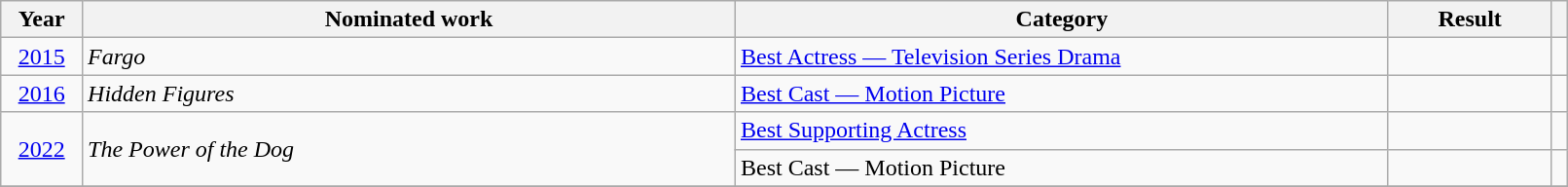<table class="wikitable" style="width:85%;">
<tr>
<th width=5%>Year</th>
<th style="width:40%;">Nominated work</th>
<th style="width:40%;">Category</th>
<th style="width:10%;">Result</th>
<th width=1%></th>
</tr>
<tr>
<td style="text-align:center;"><a href='#'>2015</a></td>
<td><em>Fargo</em></td>
<td><a href='#'>Best Actress — Television Series Drama</a></td>
<td></td>
<td style="text-align:center;"></td>
</tr>
<tr>
<td style="text-align:center;"><a href='#'>2016</a></td>
<td><em>Hidden Figures</em></td>
<td><a href='#'>Best Cast — Motion Picture</a></td>
<td></td>
<td style="text-align:center;"></td>
</tr>
<tr>
<td rowspan=2 style="text-align:center;"><a href='#'>2022</a></td>
<td rowspan=2><em>The Power of the Dog</em></td>
<td><a href='#'>Best Supporting Actress</a></td>
<td></td>
<td style="text-align:center;"></td>
</tr>
<tr>
<td>Best Cast — Motion Picture</td>
<td></td>
<td style="text-align:center;"></td>
</tr>
<tr>
</tr>
</table>
